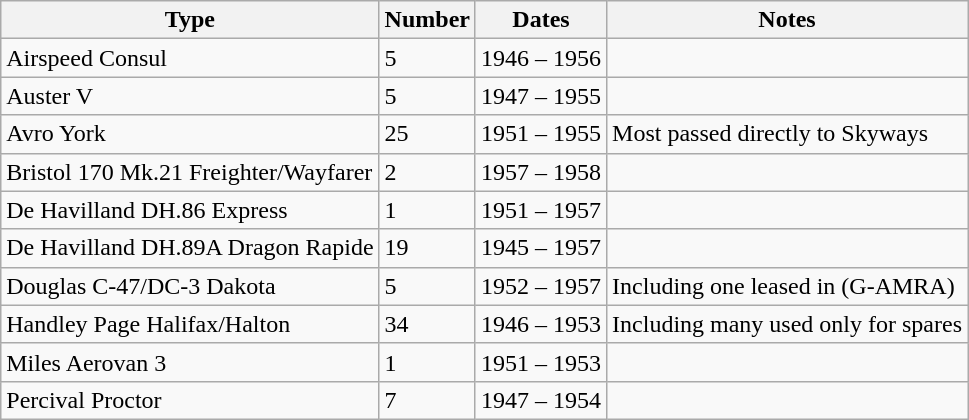<table class="wikitable">
<tr>
<th>Type</th>
<th>Number</th>
<th>Dates</th>
<th>Notes</th>
</tr>
<tr>
<td>Airspeed Consul</td>
<td>5</td>
<td>1946 – 1956</td>
<td></td>
</tr>
<tr>
<td>Auster V</td>
<td>5</td>
<td>1947 – 1955</td>
<td></td>
</tr>
<tr>
<td>Avro York</td>
<td>25</td>
<td>1951 – 1955</td>
<td>Most passed directly to Skyways</td>
</tr>
<tr>
<td>Bristol 170 Mk.21 Freighter/Wayfarer</td>
<td>2</td>
<td>1957 – 1958</td>
<td></td>
</tr>
<tr>
<td>De Havilland DH.86 Express</td>
<td>1</td>
<td>1951 – 1957</td>
<td></td>
</tr>
<tr>
<td>De Havilland DH.89A Dragon Rapide</td>
<td>19</td>
<td>1945 – 1957</td>
<td></td>
</tr>
<tr>
<td>Douglas C-47/DC-3 Dakota</td>
<td>5</td>
<td>1952 – 1957</td>
<td>Including one leased in (G-AMRA)</td>
</tr>
<tr>
<td>Handley Page Halifax/Halton</td>
<td>34</td>
<td>1946 – 1953</td>
<td>Including many used only for spares</td>
</tr>
<tr>
<td>Miles Aerovan 3</td>
<td>1</td>
<td>1951 – 1953</td>
<td></td>
</tr>
<tr>
<td>Percival Proctor</td>
<td>7</td>
<td>1947 – 1954</td>
<td></td>
</tr>
</table>
